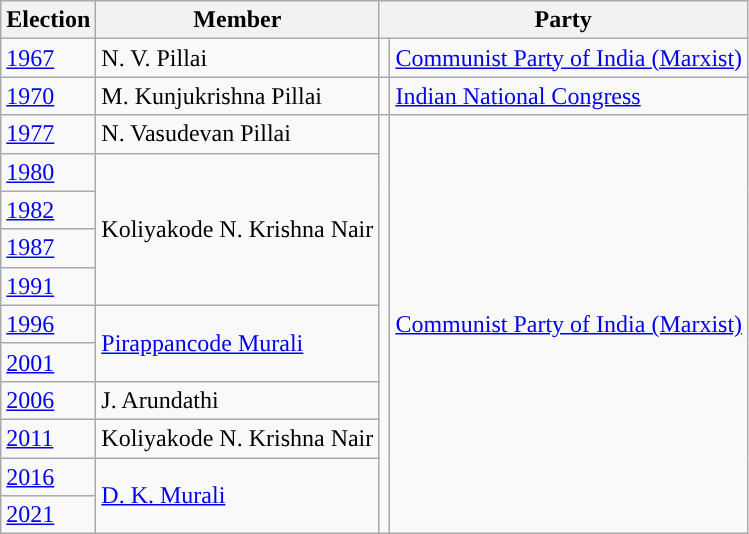<table class="wikitable sortable">
<tr>
<th>Election</th>
<th>Member</th>
<th colspan="2">Party</th>
</tr>
<tr>
<td><a href='#'>1967</a></td>
<td>N. V. Pillai</td>
<td style="background-color: "></td>
<td><a href='#'>Communist Party of India (Marxist)</a></td>
</tr>
<tr>
<td><a href='#'>1970</a></td>
<td>M. Kunjukrishna Pillai</td>
<td style="background-color: "></td>
<td><a href='#'>Indian National Congress</a></td>
</tr>
<tr>
<td><a href='#'>1977</a></td>
<td>N. Vasudevan Pillai</td>
<td rowspan="11" style="background-color: "></td>
<td rowspan="11"><a href='#'>Communist Party of India (Marxist)</a></td>
</tr>
<tr>
<td><a href='#'>1980</a></td>
<td rowspan="4">Koliyakode N. Krishna Nair</td>
</tr>
<tr>
<td><a href='#'>1982</a></td>
</tr>
<tr>
<td><a href='#'>1987</a></td>
</tr>
<tr>
<td><a href='#'>1991</a></td>
</tr>
<tr>
<td><a href='#'>1996</a></td>
<td rowspan="2"><a href='#'>Pirappancode Murali</a></td>
</tr>
<tr>
<td><a href='#'>2001</a></td>
</tr>
<tr>
<td><a href='#'>2006</a></td>
<td>J. Arundathi</td>
</tr>
<tr>
<td><a href='#'>2011</a></td>
<td>Koliyakode N. Krishna Nair</td>
</tr>
<tr>
<td><a href='#'>2016</a></td>
<td rowspan="2"><a href='#'>D. K. Murali</a></td>
</tr>
<tr>
<td><a href='#'>2021</a></td>
</tr>
</table>
